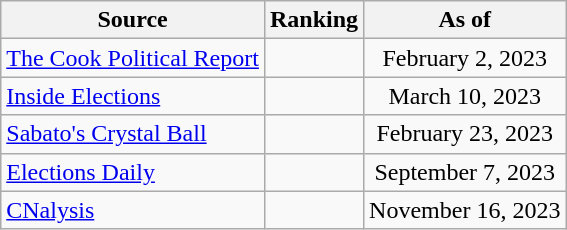<table class="wikitable" style="text-align:center">
<tr>
<th>Source</th>
<th>Ranking</th>
<th>As of</th>
</tr>
<tr>
<td align=left><a href='#'>The Cook Political Report</a></td>
<td></td>
<td>February 2, 2023</td>
</tr>
<tr>
<td align=left><a href='#'>Inside Elections</a></td>
<td></td>
<td>March 10, 2023</td>
</tr>
<tr>
<td align=left><a href='#'>Sabato's Crystal Ball</a></td>
<td></td>
<td>February 23, 2023</td>
</tr>
<tr>
<td align=left><a href='#'>Elections Daily</a></td>
<td></td>
<td>September 7, 2023</td>
</tr>
<tr>
<td align=left><a href='#'>CNalysis</a></td>
<td></td>
<td>November 16, 2023</td>
</tr>
</table>
